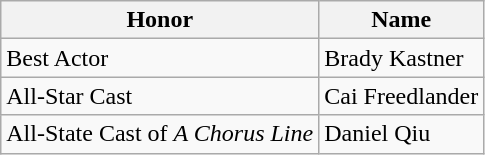<table class="wikitable">
<tr>
<th>Honor</th>
<th>Name</th>
</tr>
<tr>
<td>Best Actor</td>
<td>Brady Kastner</td>
</tr>
<tr>
<td>All-Star Cast</td>
<td>Cai Freedlander</td>
</tr>
<tr>
<td>All-State Cast of <em>A Chorus Line</em></td>
<td>Daniel Qiu</td>
</tr>
</table>
